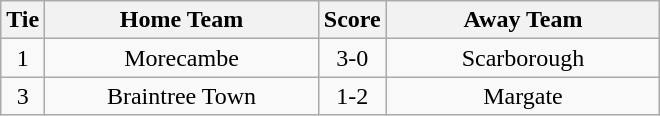<table class="wikitable" style="text-align:center;">
<tr>
<th width=20>Tie</th>
<th width=175>Home Team</th>
<th width=20>Score</th>
<th width=175>Away Team</th>
</tr>
<tr>
<td>1</td>
<td>Morecambe</td>
<td>3-0</td>
<td>Scarborough</td>
</tr>
<tr>
<td>3</td>
<td>Braintree Town</td>
<td>1-2</td>
<td>Margate</td>
</tr>
</table>
